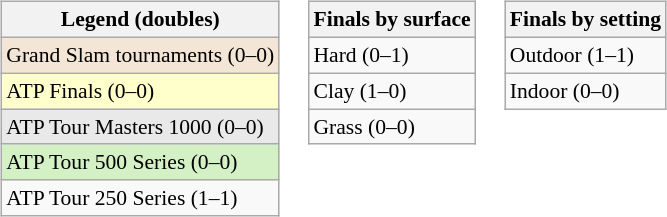<table>
<tr valign=top>
<td><br><table class=wikitable style=font-size:90%>
<tr>
<th>Legend (doubles)</th>
</tr>
<tr style="background:#f3e6d7;">
<td>Grand Slam tournaments (0–0)</td>
</tr>
<tr style="background:#ffc;">
<td>ATP Finals (0–0)</td>
</tr>
<tr style="background:#e9e9e9;">
<td>ATP Tour Masters 1000 (0–0)</td>
</tr>
<tr style="background:#d4f1c5;">
<td>ATP Tour 500 Series (0–0)</td>
</tr>
<tr>
<td>ATP Tour 250 Series (1–1)</td>
</tr>
</table>
</td>
<td><br><table class=wikitable style=font-size:90%>
<tr>
<th>Finals by surface</th>
</tr>
<tr>
<td>Hard (0–1)</td>
</tr>
<tr>
<td>Clay (1–0)</td>
</tr>
<tr>
<td>Grass (0–0)</td>
</tr>
</table>
</td>
<td><br><table class="wikitable" style=font-size:90%>
<tr>
<th>Finals by setting</th>
</tr>
<tr>
<td>Outdoor (1–1)</td>
</tr>
<tr>
<td>Indoor (0–0)</td>
</tr>
</table>
</td>
</tr>
</table>
